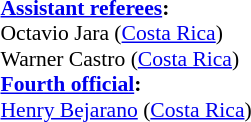<table width=50% style="font-size: 90%">
<tr>
<td><br><strong><a href='#'>Assistant referees</a>:</strong>
<br>Octavio Jara (<a href='#'>Costa Rica</a>)
<br>Warner Castro (<a href='#'>Costa Rica</a>)
<br><strong><a href='#'>Fourth official</a>:</strong>
<br><a href='#'>Henry Bejarano</a> (<a href='#'>Costa Rica</a>)</td>
</tr>
</table>
